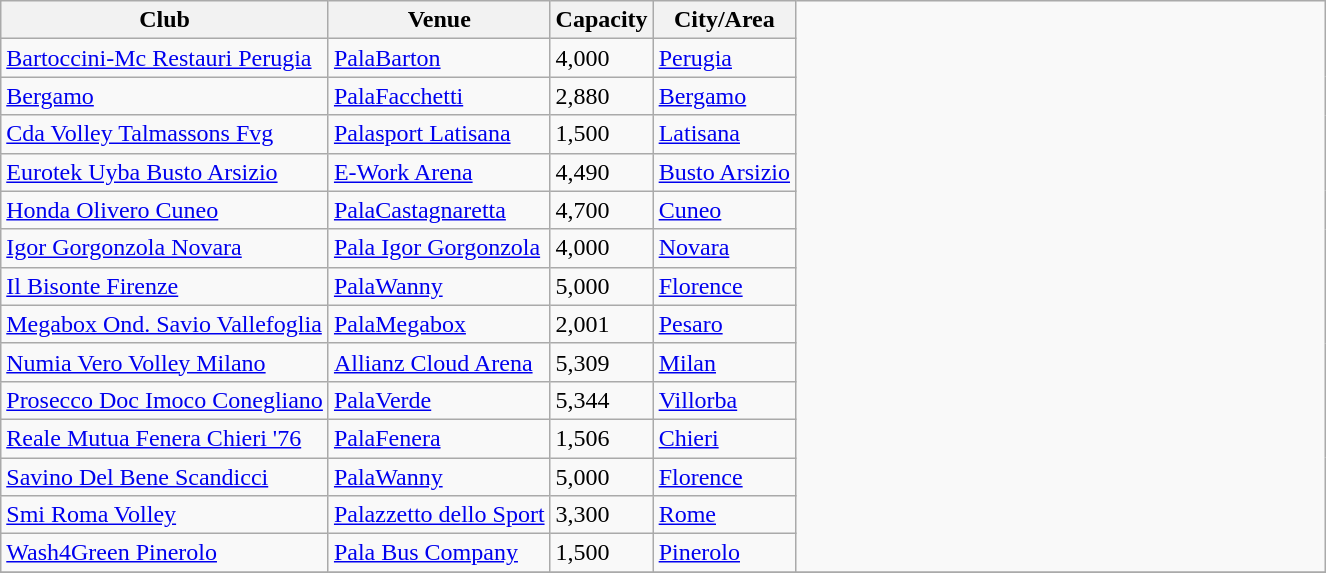<table class="wikitable sortable">
<tr>
<th>Club</th>
<th>Venue</th>
<th>Capacity</th>
<th>City/Area</th>
<td width=40% rowspan=15></td>
</tr>
<tr>
<td><a href='#'>Bartoccini-Mc Restauri Perugia</a></td>
<td><a href='#'>PalaBarton</a></td>
<td>4,000</td>
<td><a href='#'>Perugia</a></td>
</tr>
<tr>
<td><a href='#'>Bergamo</a></td>
<td><a href='#'>PalaFacchetti</a></td>
<td>2,880</td>
<td><a href='#'>Bergamo</a></td>
</tr>
<tr>
<td><a href='#'>Cda Volley Talmassons Fvg</a></td>
<td><a href='#'>Palasport Latisana</a></td>
<td>1,500</td>
<td><a href='#'>Latisana</a></td>
</tr>
<tr>
<td><a href='#'>Eurotek Uyba Busto Arsizio</a></td>
<td><a href='#'>E-Work Arena</a></td>
<td>4,490</td>
<td><a href='#'>Busto Arsizio</a></td>
</tr>
<tr>
<td><a href='#'>Honda Olivero Cuneo</a></td>
<td><a href='#'>PalaCastagnaretta</a></td>
<td>4,700</td>
<td><a href='#'>Cuneo</a></td>
</tr>
<tr>
<td><a href='#'>Igor Gorgonzola Novara</a></td>
<td><a href='#'>Pala Igor Gorgonzola</a></td>
<td>4,000</td>
<td><a href='#'>Novara</a></td>
</tr>
<tr>
<td><a href='#'>Il Bisonte Firenze</a></td>
<td><a href='#'>PalaWanny</a></td>
<td>5,000</td>
<td><a href='#'>Florence</a></td>
</tr>
<tr>
<td><a href='#'>Megabox Ond. Savio Vallefoglia</a></td>
<td><a href='#'>PalaMegabox</a></td>
<td>2,001</td>
<td><a href='#'>Pesaro</a></td>
</tr>
<tr>
<td><a href='#'>Numia Vero Volley Milano</a></td>
<td><a href='#'>Allianz Cloud Arena</a></td>
<td>5,309</td>
<td><a href='#'>Milan</a></td>
</tr>
<tr>
<td><a href='#'>Prosecco Doc Imoco Conegliano</a></td>
<td><a href='#'>PalaVerde</a></td>
<td>5,344</td>
<td><a href='#'>Villorba</a></td>
</tr>
<tr>
<td><a href='#'>Reale Mutua Fenera Chieri '76</a></td>
<td><a href='#'>PalaFenera</a></td>
<td>1,506</td>
<td><a href='#'>Chieri</a></td>
</tr>
<tr>
<td><a href='#'>Savino Del Bene Scandicci</a></td>
<td><a href='#'>PalaWanny</a></td>
<td>5,000</td>
<td><a href='#'>Florence</a></td>
</tr>
<tr>
<td><a href='#'>Smi Roma Volley</a></td>
<td><a href='#'>Palazzetto dello Sport</a></td>
<td>3,300</td>
<td><a href='#'>Rome</a></td>
</tr>
<tr>
<td><a href='#'>Wash4Green Pinerolo</a></td>
<td><a href='#'>Pala Bus Company</a></td>
<td>1,500</td>
<td><a href='#'>Pinerolo</a></td>
</tr>
<tr>
</tr>
</table>
